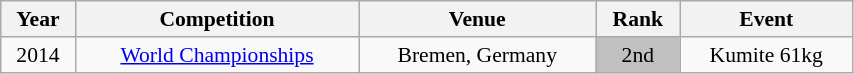<table class="wikitable sortable" width=45% style="font-size:90%; text-align:center;">
<tr>
<th>Year</th>
<th>Competition</th>
<th>Venue</th>
<th>Rank</th>
<th>Event</th>
</tr>
<tr>
<td>2014</td>
<td><a href='#'>World Championships</a></td>
<td>Bremen, Germany</td>
<td bgcolor="silver">2nd</td>
<td>Kumite 61kg</td>
</tr>
</table>
